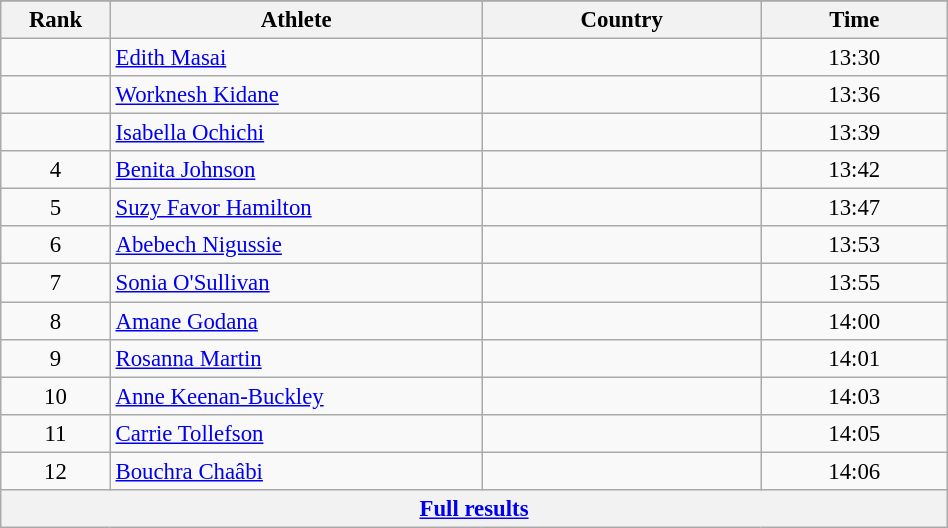<table class="wikitable sortable" style=" text-align:center; font-size:95%;" width="50%">
<tr>
</tr>
<tr>
<th width=5%>Rank</th>
<th width=20%>Athlete</th>
<th width=15%>Country</th>
<th width=10%>Time</th>
</tr>
<tr>
<td align=center></td>
<td align=left><a href='#'>Edith Masai</a></td>
<td align=left></td>
<td>13:30</td>
</tr>
<tr>
<td align=center></td>
<td align=left><a href='#'>Worknesh Kidane</a></td>
<td align=left></td>
<td>13:36</td>
</tr>
<tr>
<td align=center></td>
<td align=left><a href='#'>Isabella Ochichi</a></td>
<td align=left></td>
<td>13:39</td>
</tr>
<tr>
<td align=center>4</td>
<td align=left><a href='#'>Benita Johnson</a></td>
<td align=left></td>
<td>13:42</td>
</tr>
<tr>
<td align=center>5</td>
<td align=left><a href='#'>Suzy Favor Hamilton</a></td>
<td align=left></td>
<td>13:47</td>
</tr>
<tr>
<td align=center>6</td>
<td align=left><a href='#'>Abebech Nigussie</a></td>
<td align=left></td>
<td>13:53</td>
</tr>
<tr>
<td align=center>7</td>
<td align=left><a href='#'>Sonia O'Sullivan</a></td>
<td align=left></td>
<td>13:55</td>
</tr>
<tr>
<td align=center>8</td>
<td align=left><a href='#'>Amane Godana</a></td>
<td align=left></td>
<td>14:00</td>
</tr>
<tr>
<td align=center>9</td>
<td align=left><a href='#'>Rosanna Martin</a></td>
<td align=left></td>
<td>14:01</td>
</tr>
<tr>
<td align=center>10</td>
<td align=left><a href='#'>Anne Keenan-Buckley</a></td>
<td align=left></td>
<td>14:03</td>
</tr>
<tr>
<td align=center>11</td>
<td align=left><a href='#'>Carrie Tollefson</a></td>
<td align=left></td>
<td>14:05</td>
</tr>
<tr>
<td align=center>12</td>
<td align=left><a href='#'>Bouchra Chaâbi</a></td>
<td align=left></td>
<td>14:06</td>
</tr>
<tr class="sortbottom">
<th colspan=4 align=center><a href='#'>Full results</a></th>
</tr>
</table>
